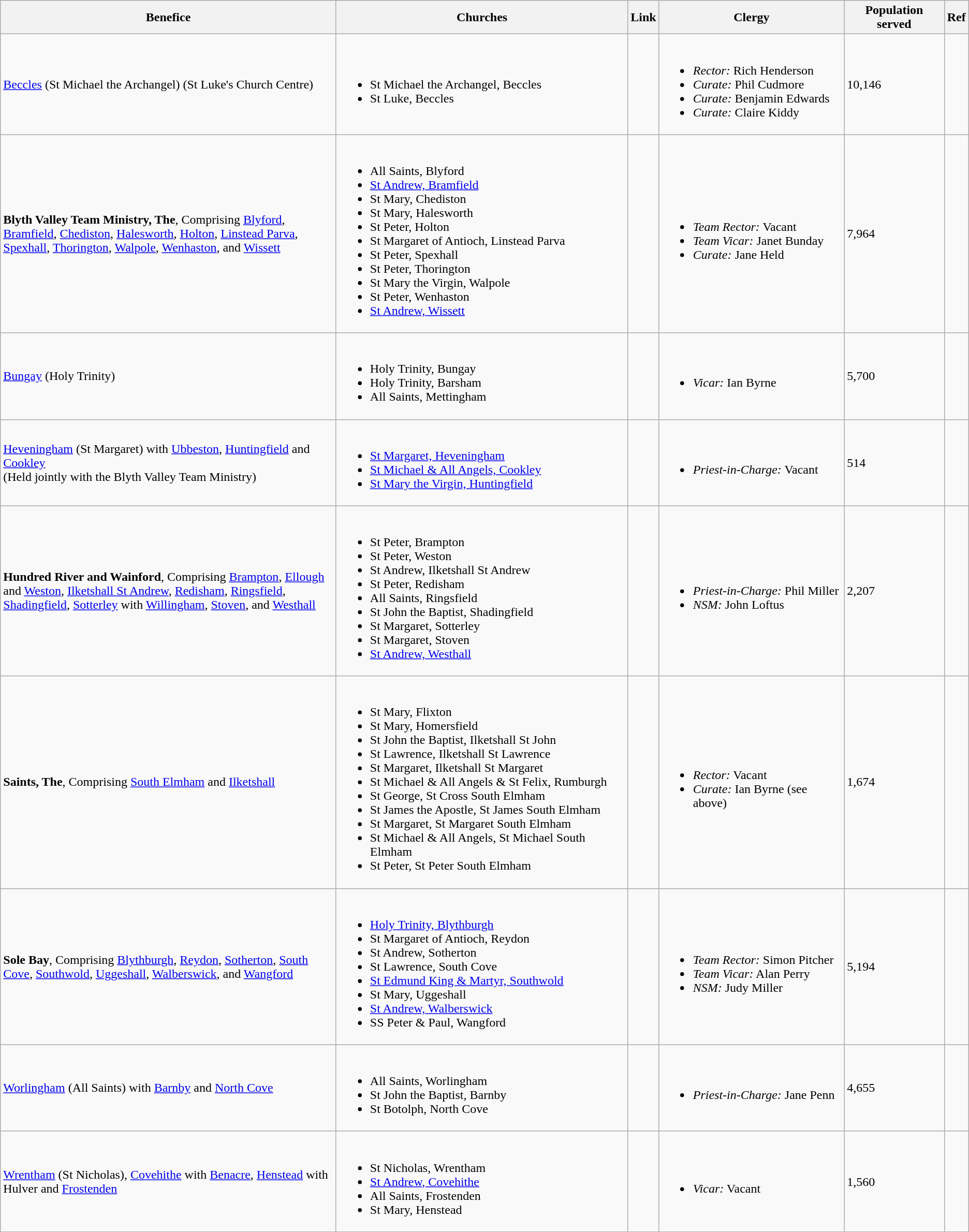<table class="wikitable">
<tr>
<th width="425">Benefice</th>
<th>Churches</th>
<th>Link</th>
<th>Clergy</th>
<th>Population served</th>
<th>Ref</th>
</tr>
<tr>
<td><a href='#'>Beccles</a> (St Michael the Archangel) (St Luke's Church Centre)</td>
<td><br><ul><li>St Michael the Archangel, Beccles</li><li>St Luke, Beccles</li></ul></td>
<td></td>
<td><br><ul><li><em>Rector:</em> Rich Henderson</li><li><em>Curate:</em> Phil Cudmore</li><li><em>Curate:</em> Benjamin Edwards</li><li><em>Curate:</em> Claire Kiddy</li></ul></td>
<td>10,146</td>
<td></td>
</tr>
<tr>
<td><strong>Blyth Valley Team Ministry, The</strong>, Comprising <a href='#'>Blyford</a>, <a href='#'>Bramfield</a>, <a href='#'>Chediston</a>, <a href='#'>Halesworth</a>, <a href='#'>Holton</a>, <a href='#'>Linstead Parva</a>, <a href='#'>Spexhall</a>, <a href='#'>Thorington</a>, <a href='#'>Walpole</a>, <a href='#'>Wenhaston</a>, and <a href='#'>Wissett</a></td>
<td><br><ul><li>All Saints, Blyford</li><li><a href='#'>St Andrew, Bramfield</a></li><li>St Mary, Chediston</li><li>St Mary, Halesworth</li><li>St Peter, Holton</li><li>St Margaret of Antioch, Linstead Parva</li><li>St Peter, Spexhall</li><li>St Peter, Thorington</li><li>St Mary the Virgin, Walpole</li><li>St Peter, Wenhaston</li><li><a href='#'>St Andrew, Wissett</a></li></ul></td>
<td></td>
<td><br><ul><li><em>Team Rector:</em> Vacant</li><li><em>Team Vicar:</em> Janet Bunday</li><li><em>Curate:</em> Jane Held</li></ul></td>
<td>7,964</td>
<td></td>
</tr>
<tr>
<td><a href='#'>Bungay</a> (Holy Trinity)</td>
<td><br><ul><li>Holy Trinity, Bungay</li><li>Holy Trinity, Barsham</li><li>All Saints, Mettingham</li></ul></td>
<td></td>
<td><br><ul><li><em>Vicar:</em> Ian Byrne</li></ul></td>
<td>5,700</td>
<td></td>
</tr>
<tr>
<td><a href='#'>Heveningham</a> (St Margaret) with <a href='#'>Ubbeston</a>, <a href='#'>Huntingfield</a> and <a href='#'>Cookley</a><br>(Held jointly with the Blyth Valley Team Ministry)</td>
<td><br><ul><li><a href='#'>St Margaret, Heveningham</a></li><li><a href='#'>St Michael & All Angels, Cookley</a></li><li><a href='#'>St Mary the Virgin, Huntingfield</a></li></ul></td>
<td></td>
<td><br><ul><li><em>Priest-in-Charge:</em> Vacant</li></ul></td>
<td>514</td>
<td></td>
</tr>
<tr>
<td><strong>Hundred River and Wainford</strong>, Comprising <a href='#'>Brampton</a>, <a href='#'>Ellough</a> and <a href='#'>Weston</a>, <a href='#'>Ilketshall St Andrew</a>, <a href='#'>Redisham</a>, <a href='#'>Ringsfield</a>, <a href='#'>Shadingfield</a>, <a href='#'>Sotterley</a> with <a href='#'>Willingham</a>, <a href='#'>Stoven</a>, and <a href='#'>Westhall</a></td>
<td><br><ul><li>St Peter, Brampton</li><li>St Peter, Weston</li><li>St Andrew, Ilketshall St Andrew</li><li>St Peter, Redisham</li><li>All Saints, Ringsfield</li><li>St John the Baptist, Shadingfield</li><li>St Margaret, Sotterley</li><li>St Margaret, Stoven</li><li><a href='#'>St Andrew, Westhall</a></li></ul></td>
<td></td>
<td><br><ul><li><em>Priest-in-Charge:</em> Phil Miller</li><li><em>NSM:</em> John Loftus</li></ul></td>
<td>2,207</td>
<td></td>
</tr>
<tr>
<td><strong>Saints, The</strong>, Comprising <a href='#'>South Elmham</a> and <a href='#'>Ilketshall</a></td>
<td><br><ul><li>St Mary, Flixton</li><li>St Mary, Homersfield</li><li>St John the Baptist, Ilketshall St John</li><li>St Lawrence, Ilketshall St Lawrence</li><li>St Margaret, Ilketshall St Margaret</li><li>St Michael & All Angels & St Felix, Rumburgh</li><li>St George, St Cross South Elmham</li><li>St James the Apostle, St James South Elmham</li><li>St Margaret, St Margaret South Elmham</li><li>St Michael & All Angels, St Michael South Elmham</li><li>St Peter, St Peter South Elmham</li></ul></td>
<td></td>
<td><br><ul><li><em>Rector:</em> Vacant</li><li><em>Curate:</em> Ian Byrne (see above)</li></ul></td>
<td>1,674</td>
<td></td>
</tr>
<tr>
<td><strong>Sole Bay</strong>, Comprising <a href='#'>Blythburgh</a>, <a href='#'>Reydon</a>, <a href='#'>Sotherton</a>, <a href='#'>South Cove</a>, <a href='#'>Southwold</a>, <a href='#'>Uggeshall</a>, <a href='#'>Walberswick</a>, and <a href='#'>Wangford</a></td>
<td><br><ul><li><a href='#'>Holy Trinity, Blythburgh</a></li><li>St Margaret of Antioch, Reydon</li><li>St Andrew, Sotherton</li><li>St Lawrence, South Cove</li><li><a href='#'>St Edmund King & Martyr, Southwold</a></li><li>St Mary, Uggeshall</li><li><a href='#'>St Andrew, Walberswick</a></li><li>SS Peter & Paul, Wangford</li></ul></td>
<td></td>
<td><br><ul><li><em>Team Rector:</em> Simon Pitcher</li><li><em>Team Vicar:</em> Alan Perry</li><li><em>NSM:</em> Judy Miller</li></ul></td>
<td>5,194</td>
<td></td>
</tr>
<tr>
<td><a href='#'>Worlingham</a> (All Saints) with <a href='#'>Barnby</a> and <a href='#'>North Cove</a></td>
<td><br><ul><li>All Saints, Worlingham</li><li>St John the Baptist, Barnby</li><li>St Botolph, North Cove</li></ul></td>
<td></td>
<td><br><ul><li><em>Priest-in-Charge:</em> Jane Penn</li></ul></td>
<td>4,655</td>
<td></td>
</tr>
<tr>
<td><a href='#'>Wrentham</a> (St Nicholas), <a href='#'>Covehithe</a> with <a href='#'>Benacre</a>, <a href='#'>Henstead</a> with Hulver and <a href='#'>Frostenden</a></td>
<td><br><ul><li>St Nicholas, Wrentham</li><li><a href='#'>St Andrew, Covehithe</a></li><li>All Saints, Frostenden</li><li>St Mary, Henstead</li></ul></td>
<td></td>
<td><br><ul><li><em>Vicar:</em> Vacant</li></ul></td>
<td>1,560</td>
<td></td>
</tr>
</table>
